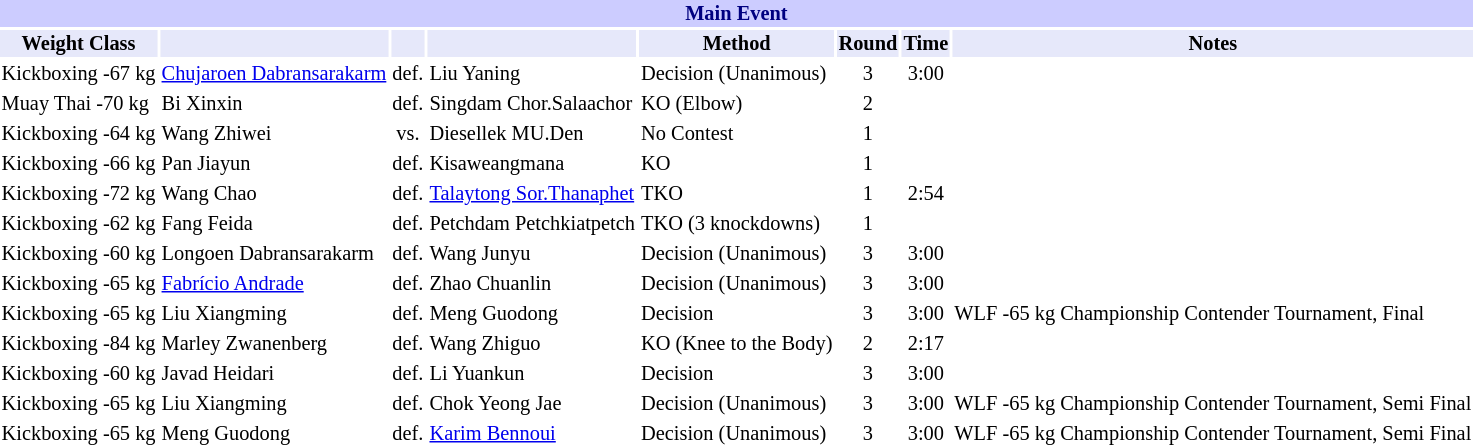<table class="toccolours" style="font-size: 85%;">
<tr>
<th colspan="8" style="background-color: #ccf; color: #000080; text-align: center;"><strong>Main Event</strong></th>
</tr>
<tr>
<th colspan="1" style="background-color: #E6E8FA; color: #000000; text-align: center;">Weight Class</th>
<th colspan="1" style="background-color: #E6E8FA; color: #000000; text-align: center;"></th>
<th colspan="1" style="background-color: #E6E8FA; color: #000000; text-align: center;"></th>
<th colspan="1" style="background-color: #E6E8FA; color: #000000; text-align: center;"></th>
<th colspan="1" style="background-color: #E6E8FA; color: #000000; text-align: center;">Method</th>
<th colspan="1" style="background-color: #E6E8FA; color: #000000; text-align: center;">Round</th>
<th colspan="1" style="background-color: #E6E8FA; color: #000000; text-align: center;">Time</th>
<th colspan="1" style="background-color: #E6E8FA; color: #000000; text-align: center;">Notes</th>
</tr>
<tr>
<td>Kickboxing -67 kg</td>
<td> <a href='#'>Chujaroen Dabransarakarm</a></td>
<td align=center>def.</td>
<td> Liu Yaning</td>
<td>Decision (Unanimous)</td>
<td align=center>3</td>
<td align=center>3:00</td>
</tr>
<tr>
<td>Muay Thai -70 kg</td>
<td> Bi Xinxin</td>
<td align=center>def.</td>
<td> Singdam Chor.Salaachor</td>
<td>KO (Elbow)</td>
<td align=center>2</td>
<td align=center></td>
</tr>
<tr>
<td>Kickboxing -64 kg</td>
<td> Wang Zhiwei</td>
<td align=center>vs.</td>
<td> Diesellek MU.Den</td>
<td>No Contest</td>
<td align=center>1</td>
<td align=center></td>
</tr>
<tr>
<td>Kickboxing -66 kg</td>
<td> Pan Jiayun</td>
<td align=center>def.</td>
<td> Kisaweangmana</td>
<td>KO</td>
<td align=center>1</td>
<td align=center></td>
<td></td>
</tr>
<tr>
<td>Kickboxing -72 kg</td>
<td> Wang Chao</td>
<td align=center>def.</td>
<td> <a href='#'>Talaytong Sor.Thanaphet</a></td>
<td>TKO</td>
<td align=center>1</td>
<td align=center>2:54</td>
<td></td>
</tr>
<tr>
<td>Kickboxing -62 kg</td>
<td> Fang Feida</td>
<td align=center>def.</td>
<td> Petchdam Petchkiatpetch</td>
<td>TKO (3 knockdowns)</td>
<td align=center>1</td>
<td align=center></td>
<td></td>
</tr>
<tr>
<td>Kickboxing -60 kg</td>
<td> Longoen Dabransarakarm</td>
<td align=center>def.</td>
<td> Wang Junyu</td>
<td>Decision (Unanimous)</td>
<td align=center>3</td>
<td align=center>3:00</td>
<td></td>
</tr>
<tr>
<td>Kickboxing -65 kg</td>
<td> <a href='#'>Fabrício Andrade</a></td>
<td align=center>def.</td>
<td> Zhao Chuanlin</td>
<td>Decision (Unanimous)</td>
<td align=center>3</td>
<td align=center>3:00</td>
<td></td>
</tr>
<tr>
<td>Kickboxing -65 kg</td>
<td> Liu Xiangming</td>
<td align=center>def.</td>
<td> Meng Guodong</td>
<td>Decision</td>
<td align=center>3</td>
<td align=center>3:00</td>
<td>WLF -65 kg Championship Contender Tournament, Final</td>
</tr>
<tr>
<td>Kickboxing -84 kg</td>
<td> Marley Zwanenberg</td>
<td align=center>def.</td>
<td> Wang Zhiguo</td>
<td>KO (Knee to the Body)</td>
<td align=center>2</td>
<td align=center>2:17</td>
<td></td>
</tr>
<tr>
<td>Kickboxing -60 kg</td>
<td> Javad Heidari</td>
<td align=center>def.</td>
<td> Li Yuankun</td>
<td>Decision</td>
<td align=center>3</td>
<td align=center>3:00</td>
<td></td>
</tr>
<tr>
<td>Kickboxing -65 kg</td>
<td> Liu Xiangming</td>
<td align=center>def.</td>
<td> Chok Yeong Jae</td>
<td>Decision (Unanimous)</td>
<td align=center>3</td>
<td align=center>3:00</td>
<td>WLF -65 kg Championship Contender Tournament, Semi Final</td>
</tr>
<tr>
<td>Kickboxing -65 kg</td>
<td> Meng Guodong</td>
<td align=center>def.</td>
<td> <a href='#'>Karim Bennoui</a></td>
<td>Decision (Unanimous)</td>
<td align=center>3</td>
<td align=center>3:00</td>
<td>WLF -65 kg Championship Contender Tournament, Semi Final</td>
</tr>
</table>
